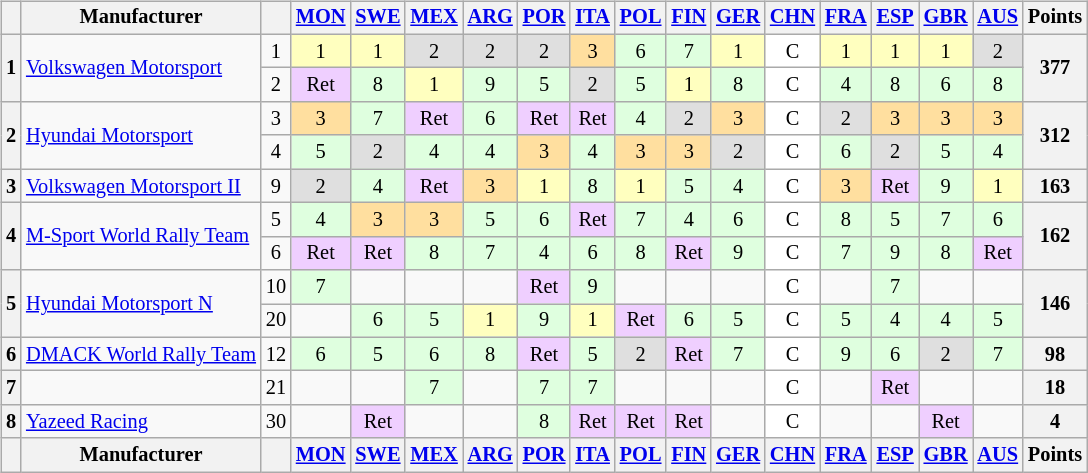<table>
<tr>
<td><br><table class="wikitable" style="font-size: 85%; text-align: center;">
<tr valign="top">
<th valign="middle"></th>
<th valign="middle">Manufacturer</th>
<th valign="middle"></th>
<th><a href='#'>MON</a><br></th>
<th><a href='#'>SWE</a><br></th>
<th><a href='#'>MEX</a><br></th>
<th><a href='#'>ARG</a><br></th>
<th><a href='#'>POR</a><br></th>
<th><a href='#'>ITA</a><br></th>
<th><a href='#'>POL</a><br></th>
<th><a href='#'>FIN</a><br></th>
<th><a href='#'>GER</a><br></th>
<th><a href='#'>CHN</a><br></th>
<th><a href='#'>FRA</a><br></th>
<th><a href='#'>ESP</a><br></th>
<th><a href='#'>GBR</a><br></th>
<th><a href='#'>AUS</a><br></th>
<th valign="middle">Points</th>
</tr>
<tr>
<th rowspan="2">1</th>
<td rowspan="2" align="left"> <a href='#'>Volkswagen Motorsport</a></td>
<td>1</td>
<td style="background:#ffffbf;">1</td>
<td style="background:#ffffbf;">1</td>
<td style="background:#dfdfdf;">2</td>
<td style="background:#dfdfdf;">2</td>
<td style="background:#dfdfdf;">2</td>
<td style="background:#ffdf9f;">3</td>
<td style="background:#dfffdf;">6</td>
<td style="background:#dfffdf;">7</td>
<td style="background:#ffffbf;">1</td>
<td style="background:#ffffff;">C</td>
<td style="background:#ffffbf;">1</td>
<td style="background:#ffffbf;">1</td>
<td style="background:#ffffbf;">1</td>
<td style="background:#dfdfdf;">2</td>
<th rowspan="2">377</th>
</tr>
<tr>
<td>2</td>
<td style="background:#efcfff;">Ret</td>
<td style="background:#dfffdf;">8</td>
<td style="background:#ffffbf;">1</td>
<td style="background:#dfffdf;">9</td>
<td style="background:#dfffdf;">5</td>
<td style="background:#dfdfdf;">2</td>
<td style="background:#dfffdf;">5</td>
<td style="background:#ffffbf;">1</td>
<td style="background:#dfffdf;">8</td>
<td style="background:#ffffff;">C</td>
<td style="background:#dfffdf;">4</td>
<td style="background:#dfffdf;">8</td>
<td style="background:#dfffdf;">6</td>
<td style="background:#dfffdf;">8</td>
</tr>
<tr>
<th rowspan="2">2</th>
<td rowspan="2" align="left"> <a href='#'>Hyundai Motorsport</a></td>
<td>3</td>
<td style="background:#ffdf9f;">3</td>
<td style="background:#dfffdf;">7</td>
<td style="background:#efcfff;">Ret</td>
<td style="background:#dfffdf;">6</td>
<td style="background:#efcfff;">Ret</td>
<td style="background:#efcfff;">Ret</td>
<td style="background:#dfffdf;">4</td>
<td style="background:#dfdfdf;">2</td>
<td style="background:#ffdf9f;">3</td>
<td style="background:#ffffff;">C</td>
<td style="background:#dfdfdf;">2</td>
<td style="background:#ffdf9f;">3</td>
<td style="background:#ffdf9f;">3</td>
<td style="background:#ffdf9f;">3</td>
<th rowspan="2">312</th>
</tr>
<tr>
<td>4</td>
<td style="background:#dfffdf;">5</td>
<td style="background:#dfdfdf;">2</td>
<td style="background:#dfffdf;">4</td>
<td style="background:#dfffdf;">4</td>
<td style="background:#ffdf9f;">3</td>
<td style="background:#dfffdf;">4</td>
<td style="background:#ffdf9f;">3</td>
<td style="background:#ffdf9f;">3</td>
<td style="background:#dfdfdf;">2</td>
<td style="background:#ffffff;">C</td>
<td style="background:#dfffdf;">6</td>
<td style="background:#dfdfdf;">2</td>
<td style="background:#dfffdf;">5</td>
<td style="background:#dfffdf;">4</td>
</tr>
<tr>
<th>3</th>
<td align="left"> <a href='#'>Volkswagen Motorsport II</a></td>
<td>9</td>
<td style="background:#dfdfdf;">2</td>
<td style="background:#dfffdf;">4</td>
<td style="background:#efcfff;">Ret</td>
<td style="background:#ffdf9f;">3</td>
<td style="background:#ffffbf;">1</td>
<td style="background:#dfffdf;">8</td>
<td style="background:#ffffbf;">1</td>
<td style="background:#dfffdf;">5</td>
<td style="background:#dfffdf;">4</td>
<td style="background:#ffffff;">C</td>
<td style="background:#ffdf9f;">3</td>
<td style="background:#efcfff;">Ret</td>
<td style="background:#dfffdf;">9</td>
<td style="background:#ffffbf;">1</td>
<th>163</th>
</tr>
<tr>
<th rowspan="2">4</th>
<td rowspan="2" align="left"> <a href='#'>M-Sport World Rally Team</a></td>
<td>5</td>
<td style="background:#dfffdf;">4</td>
<td style="background:#ffdf9f;">3</td>
<td style="background:#ffdf9f;">3</td>
<td style="background:#dfffdf;">5</td>
<td style="background:#dfffdf;">6</td>
<td style="background:#efcfff;">Ret</td>
<td style="background:#dfffdf;">7</td>
<td style="background:#dfffdf;">4</td>
<td style="background:#dfffdf;">6</td>
<td style="background:#ffffff;">C</td>
<td style="background:#dfffdf;">8</td>
<td style="background:#dfffdf;">5</td>
<td style="background:#dfffdf;">7</td>
<td style="background:#dfffdf;">6</td>
<th rowspan="2">162</th>
</tr>
<tr>
<td>6</td>
<td style="background:#efcfff;">Ret</td>
<td style="background:#efcfff;">Ret</td>
<td style="background:#dfffdf;">8</td>
<td style="background:#dfffdf;">7</td>
<td style="background:#dfffdf;">4</td>
<td style="background:#dfffdf;">6</td>
<td style="background:#dfffdf;">8</td>
<td style="background:#efcfff;">Ret</td>
<td style="background:#dfffdf;">9</td>
<td style="background:#ffffff;">C</td>
<td style="background:#dfffdf;">7</td>
<td style="background:#dfffdf;">9</td>
<td style="background:#dfffdf;">8</td>
<td style="background:#efcfff;">Ret</td>
</tr>
<tr>
<th rowspan="2">5</th>
<td rowspan="2" align="left"> <a href='#'>Hyundai Motorsport N</a></td>
<td>10</td>
<td style="background:#dfffdf;">7</td>
<td></td>
<td></td>
<td></td>
<td style="background:#efcfff;">Ret</td>
<td style="background:#dfffdf;">9</td>
<td></td>
<td></td>
<td></td>
<td style="background:#ffffff;">C</td>
<td></td>
<td style="background:#dfffdf;">7</td>
<td></td>
<td></td>
<th rowspan="2">146</th>
</tr>
<tr>
<td>20</td>
<td></td>
<td style="background:#dfffdf;">6</td>
<td style="background:#dfffdf;">5</td>
<td style="background:#ffffbf;">1</td>
<td style="background:#dfffdf;">9</td>
<td style="background:#ffffbf;">1</td>
<td style="background:#efcfff;">Ret</td>
<td style="background:#dfffdf;">6</td>
<td style="background:#dfffdf;">5</td>
<td style="background:#ffffff;">C</td>
<td style="background:#dfffdf;">5</td>
<td style="background:#dfffdf;">4</td>
<td style="background:#dfffdf;">4</td>
<td style="background:#dfffdf;">5</td>
</tr>
<tr>
<th>6</th>
<td align="left"> <a href='#'>DMACK World Rally Team</a></td>
<td>12</td>
<td style="background:#dfffdf;">6</td>
<td style="background:#dfffdf;">5</td>
<td style="background:#dfffdf;">6</td>
<td style="background:#dfffdf;">8</td>
<td style="background:#efcfff;">Ret</td>
<td style="background:#dfffdf;">5</td>
<td style="background:#dfdfdf;">2</td>
<td style="background:#efcfff;">Ret</td>
<td style="background:#dfffdf;">7</td>
<td style="background:#ffffff;">C</td>
<td style="background:#dfffdf;">9</td>
<td style="background:#dfffdf;">6</td>
<td style="background:#dfdfdf;">2</td>
<td style="background:#dfffdf;">7</td>
<th>98</th>
</tr>
<tr>
<th>7</th>
<td align="left" style="padding-right:24px"></td>
<td>21</td>
<td></td>
<td></td>
<td style="background:#dfffdf;">7</td>
<td></td>
<td style="background:#dfffdf;">7</td>
<td style="background:#dfffdf;">7</td>
<td></td>
<td></td>
<td></td>
<td style="background:#ffffff;">C</td>
<td></td>
<td style="background:#efcfff;">Ret</td>
<td></td>
<td></td>
<th>18</th>
</tr>
<tr>
<th>8</th>
<td align="left"> <a href='#'>Yazeed Racing</a></td>
<td>30</td>
<td></td>
<td style="background:#efcfff;">Ret</td>
<td></td>
<td></td>
<td style="background:#dfffdf;">8</td>
<td style="background:#efcfff;">Ret</td>
<td style="background:#efcfff;">Ret</td>
<td style="background:#efcfff;">Ret</td>
<td></td>
<td style="background:#ffffff;">C</td>
<td></td>
<td></td>
<td style="background:#efcfff;">Ret</td>
<td></td>
<th>4</th>
</tr>
<tr valign="top">
<th valign="middle"></th>
<th valign="middle">Manufacturer</th>
<th valign="middle"></th>
<th><a href='#'>MON</a><br></th>
<th><a href='#'>SWE</a><br></th>
<th><a href='#'>MEX</a><br></th>
<th><a href='#'>ARG</a><br></th>
<th><a href='#'>POR</a><br></th>
<th><a href='#'>ITA</a><br></th>
<th><a href='#'>POL</a><br></th>
<th><a href='#'>FIN</a><br></th>
<th><a href='#'>GER</a><br></th>
<th><a href='#'>CHN</a><br></th>
<th><a href='#'>FRA</a><br></th>
<th><a href='#'>ESP</a><br></th>
<th><a href='#'>GBR</a><br></th>
<th><a href='#'>AUS</a><br></th>
<th valign="middle">Points</th>
</tr>
</table>
</td>
<td valign="top"><br></td>
</tr>
</table>
